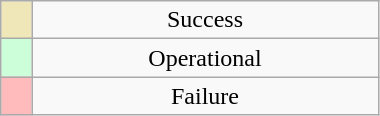<table class="wikitable" style="width:20%; text-align:center;">
<tr>
<td style="background:#EFE7B8;"></td>
<td>Success</td>
</tr>
<tr>
<td style="background:#CCFFD9;"></td>
<td>Operational</td>
</tr>
<tr>
<td style="background:#ffbbbb";></td>
<td>Failure</td>
</tr>
</table>
